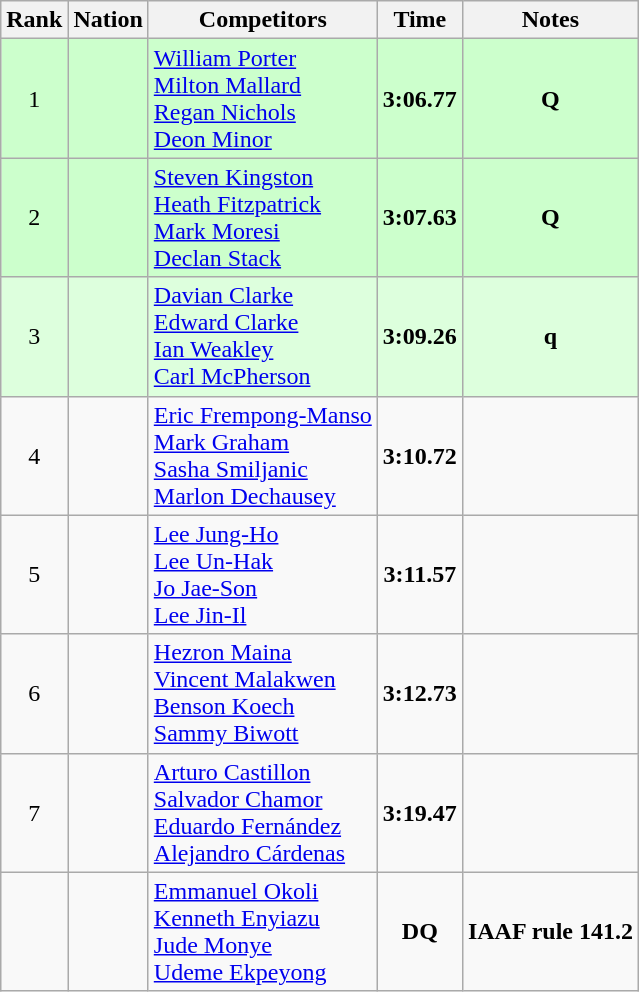<table class="wikitable sortable" style="text-align:center">
<tr>
<th>Rank</th>
<th>Nation</th>
<th>Competitors</th>
<th>Time</th>
<th>Notes</th>
</tr>
<tr bgcolor=ccffcc>
<td>1</td>
<td align=left></td>
<td align=left><a href='#'>William Porter</a><br><a href='#'>Milton Mallard</a><br><a href='#'>Regan Nichols</a><br><a href='#'>Deon Minor</a></td>
<td><strong>3:06.77</strong></td>
<td><strong>Q</strong></td>
</tr>
<tr bgcolor=ccffcc>
<td>2</td>
<td align=left></td>
<td align=left><a href='#'>Steven Kingston</a><br><a href='#'>Heath Fitzpatrick</a><br><a href='#'>Mark Moresi</a><br><a href='#'>Declan Stack</a></td>
<td><strong>3:07.63</strong></td>
<td><strong>Q</strong></td>
</tr>
<tr bgcolor=ddffdd>
<td>3</td>
<td align=left></td>
<td align=left><a href='#'>Davian Clarke</a><br><a href='#'>Edward Clarke</a><br><a href='#'>Ian Weakley</a><br><a href='#'>Carl McPherson</a></td>
<td><strong>3:09.26</strong></td>
<td><strong>q</strong></td>
</tr>
<tr>
<td>4</td>
<td align=left></td>
<td align=left><a href='#'>Eric Frempong-Manso</a><br><a href='#'>Mark Graham</a><br><a href='#'>Sasha Smiljanic</a><br><a href='#'>Marlon Dechausey</a></td>
<td><strong>3:10.72</strong></td>
<td></td>
</tr>
<tr>
<td>5</td>
<td align=left></td>
<td align=left><a href='#'>Lee Jung-Ho</a><br><a href='#'>Lee Un-Hak</a><br><a href='#'>Jo Jae-Son</a><br><a href='#'>Lee Jin-Il</a></td>
<td><strong>3:11.57</strong></td>
<td></td>
</tr>
<tr>
<td>6</td>
<td align=left></td>
<td align=left><a href='#'>Hezron Maina</a><br><a href='#'>Vincent Malakwen</a><br><a href='#'>Benson Koech</a><br><a href='#'>Sammy Biwott</a></td>
<td><strong>3:12.73</strong></td>
<td></td>
</tr>
<tr>
<td>7</td>
<td align=left></td>
<td align=left><a href='#'>Arturo Castillon</a><br><a href='#'>Salvador Chamor</a><br><a href='#'>Eduardo Fernández</a><br><a href='#'>Alejandro Cárdenas</a></td>
<td><strong>3:19.47</strong></td>
<td></td>
</tr>
<tr>
<td></td>
<td align=left></td>
<td align=left><a href='#'>Emmanuel Okoli</a><br><a href='#'>Kenneth Enyiazu</a><br><a href='#'>Jude Monye</a><br><a href='#'>Udeme Ekpeyong</a></td>
<td><strong>DQ</strong></td>
<td><strong>IAAF rule 141.2</strong></td>
</tr>
</table>
